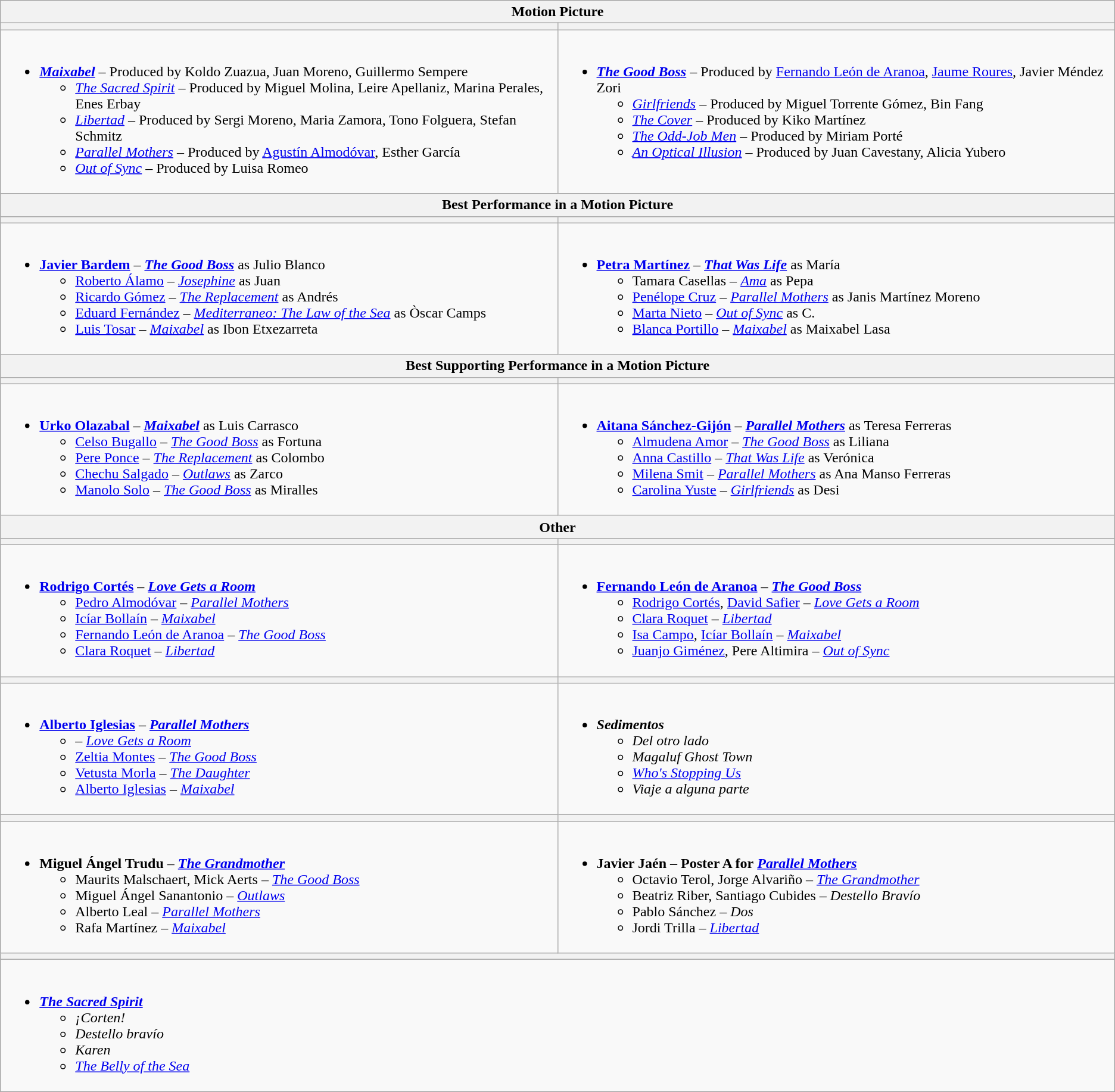<table role="presentation" class=wikitable>
<tr>
<th colspan="2">Motion Picture</th>
</tr>
<tr>
<th style="vertical-align:top; width:50%;"></th>
<th style="vertical-align:top; width:50%;"></th>
</tr>
<tr>
<td valign="top"><br><ul><li><strong><em><a href='#'>Maixabel</a></em></strong> – Produced by Koldo Zuazua, Juan Moreno, Guillermo Sempere<ul><li><em><a href='#'>The Sacred Spirit</a></em> – Produced by Miguel Molina, Leire Apellaniz, Marina Perales, Enes Erbay</li><li><em><a href='#'>Libertad</a></em> – Produced by Sergi Moreno, Maria Zamora, Tono Folguera, Stefan Schmitz</li><li><em><a href='#'>Parallel Mothers</a></em> – Produced by <a href='#'>Agustín Almodóvar</a>, Esther García</li><li><em><a href='#'>Out of Sync</a></em> – Produced by Luisa Romeo</li></ul></li></ul></td>
<td valign="top"><br><ul><li><strong><em><a href='#'>The Good Boss</a></em></strong> – Produced by <a href='#'>Fernando León de Aranoa</a>, <a href='#'>Jaume Roures</a>, Javier Méndez Zori<ul><li><em><a href='#'>Girlfriends</a></em> – Produced by Miguel Torrente Gómez, Bin Fang</li><li><em><a href='#'>The Cover</a></em> – Produced by Kiko Martínez</li><li><em><a href='#'>The Odd-Job Men</a></em> – Produced by Miriam Porté</li><li><em><a href='#'>An Optical Illusion</a></em> – Produced by Juan Cavestany, Alicia Yubero</li></ul></li></ul></td>
</tr>
<tr>
</tr>
<tr>
<th colspan=2>Best Performance in a Motion Picture</th>
</tr>
<tr>
<th></th>
<th></th>
</tr>
<tr>
<td valign="top"><br><ul><li><strong><a href='#'>Javier Bardem</a></strong> – <strong><em><a href='#'>The Good Boss</a></em></strong> as Julio Blanco<ul><li><a href='#'>Roberto Álamo</a> – <em><a href='#'>Josephine</a></em> as Juan</li><li><a href='#'>Ricardo Gómez</a> – <em><a href='#'>The Replacement</a></em> as Andrés</li><li><a href='#'>Eduard Fernández</a> – <em><a href='#'>Mediterraneo: The Law of the Sea</a></em> as Òscar Camps</li><li><a href='#'>Luis Tosar</a> – <em><a href='#'>Maixabel</a></em> as Ibon Etxezarreta</li></ul></li></ul></td>
<td valign="top"><br><ul><li><strong><a href='#'>Petra Martínez</a></strong> – <strong><em><a href='#'>That Was Life</a></em></strong> as María<ul><li>Tamara Casellas – <em><a href='#'>Ama</a></em> as Pepa</li><li><a href='#'>Penélope Cruz</a> – <em><a href='#'>Parallel Mothers</a></em> as Janis Martínez Moreno</li><li><a href='#'>Marta Nieto</a> – <em><a href='#'>Out of Sync</a></em> as C.</li><li><a href='#'>Blanca Portillo</a> – <em><a href='#'>Maixabel</a></em> as Maixabel Lasa</li></ul></li></ul></td>
</tr>
<tr>
<th colspan=2>Best Supporting Performance in a Motion Picture</th>
</tr>
<tr>
<th></th>
<th></th>
</tr>
<tr>
<td valign="top"><br><ul><li><strong><a href='#'>Urko Olazabal</a></strong> – <strong><em><a href='#'>Maixabel</a></em></strong> as Luis Carrasco<ul><li><a href='#'>Celso Bugallo</a> – <em><a href='#'>The Good Boss</a></em> as Fortuna</li><li><a href='#'>Pere Ponce</a> – <em><a href='#'>The Replacement</a></em> as Colombo</li><li><a href='#'>Chechu Salgado</a> – <em><a href='#'>Outlaws</a></em> as Zarco</li><li><a href='#'>Manolo Solo</a> – <em><a href='#'>The Good Boss</a></em> as Miralles</li></ul></li></ul></td>
<td valign="top"><br><ul><li><strong><a href='#'>Aitana Sánchez-Gijón</a></strong> – <strong><em><a href='#'>Parallel Mothers</a></em></strong> as Teresa Ferreras<ul><li><a href='#'>Almudena Amor</a> – <em><a href='#'>The Good Boss</a></em> as Liliana</li><li><a href='#'>Anna Castillo</a> – <em><a href='#'>That Was Life</a></em> as Verónica</li><li><a href='#'>Milena Smit</a> – <em><a href='#'>Parallel Mothers</a></em> as Ana Manso Ferreras</li><li><a href='#'>Carolina Yuste</a> – <em><a href='#'>Girlfriends</a></em> as Desi</li></ul></li></ul></td>
</tr>
<tr>
<th colspan=2>Other</th>
</tr>
<tr>
<th></th>
<th></th>
</tr>
<tr>
<td valign="top"><br><ul><li><strong><a href='#'>Rodrigo Cortés</a></strong> – <strong><em><a href='#'>Love Gets a Room</a></em></strong><ul><li><a href='#'>Pedro Almodóvar</a> – <em><a href='#'>Parallel Mothers</a></em></li><li><a href='#'>Icíar Bollaín</a> – <em><a href='#'>Maixabel</a></em></li><li><a href='#'>Fernando León de Aranoa</a> – <em><a href='#'>The Good Boss</a></em></li><li><a href='#'>Clara Roquet</a> – <em><a href='#'>Libertad</a></em></li></ul></li></ul></td>
<td valign="top"><br><ul><li><strong><a href='#'>Fernando León de Aranoa</a></strong> – <strong><em><a href='#'>The Good Boss</a></em></strong><ul><li><a href='#'>Rodrigo Cortés</a>, <a href='#'>David Safier</a> – <em><a href='#'>Love Gets a Room</a></em></li><li><a href='#'>Clara Roquet</a> – <em><a href='#'>Libertad</a></em></li><li><a href='#'>Isa Campo</a>, <a href='#'>Icíar Bollaín</a> – <em><a href='#'>Maixabel</a></em></li><li><a href='#'>Juanjo Giménez</a>, Pere Altimira – <em><a href='#'>Out of Sync</a></em></li></ul></li></ul></td>
</tr>
<tr>
<th></th>
<th></th>
</tr>
<tr>
<td valign="top"><br><ul><li><strong><a href='#'>Alberto Iglesias</a></strong> – <strong><em><a href='#'>Parallel Mothers</a></em></strong><ul><li> – <em><a href='#'>Love Gets a Room</a></em></li><li><a href='#'>Zeltia Montes</a> – <em><a href='#'>The Good Boss</a></em></li><li><a href='#'>Vetusta Morla</a> – <em><a href='#'>The Daughter</a></em></li><li><a href='#'>Alberto Iglesias</a> – <em><a href='#'>Maixabel</a></em></li></ul></li></ul></td>
<td valign="top"><br><ul><li><strong><em>Sedimentos</em></strong><ul><li><em>Del otro lado</em></li><li><em>Magaluf Ghost Town</em></li><li><em><a href='#'>Who's Stopping Us</a></em></li><li><em>Viaje a alguna parte</em></li></ul></li></ul></td>
</tr>
<tr>
<th></th>
<th></th>
</tr>
<tr>
<td valign="top"><br><ul><li><strong>Miguel Ángel Trudu</strong> – <strong><em><a href='#'>The Grandmother</a></em></strong><ul><li>Maurits Malschaert, Mick Aerts – <em><a href='#'>The Good Boss</a></em></li><li>Miguel Ángel Sanantonio – <em><a href='#'>Outlaws</a></em></li><li>Alberto Leal – <em><a href='#'>Parallel Mothers</a></em></li><li>Rafa Martínez – <em><a href='#'>Maixabel</a></em></li></ul></li></ul></td>
<td valign="top"><br><ul><li><strong>Javier Jaén – Poster A for</strong> <strong><em><a href='#'>Parallel Mothers</a></em></strong><ul><li>Octavio Terol, Jorge Alvariño – <em><a href='#'>The Grandmother</a></em></li><li>Beatriz Riber, Santiago Cubides – <em>Destello Bravío</em></li><li>Pablo Sánchez – <em>Dos</em></li><li>Jordi Trilla – <em><a href='#'>Libertad</a></em></li></ul></li></ul></td>
</tr>
<tr>
<th style="width="100%" colspan = "2"></th>
</tr>
<tr>
<td valign="top" colspan = "2"><br><ul><li><strong><em><a href='#'>The Sacred Spirit</a></em></strong><ul><li><em>¡Corten!</em></li><li><em>Destello bravío</em></li><li><em>Karen</em></li><li><em><a href='#'>The Belly of the Sea</a></em></li></ul></li></ul></td>
</tr>
</table>
